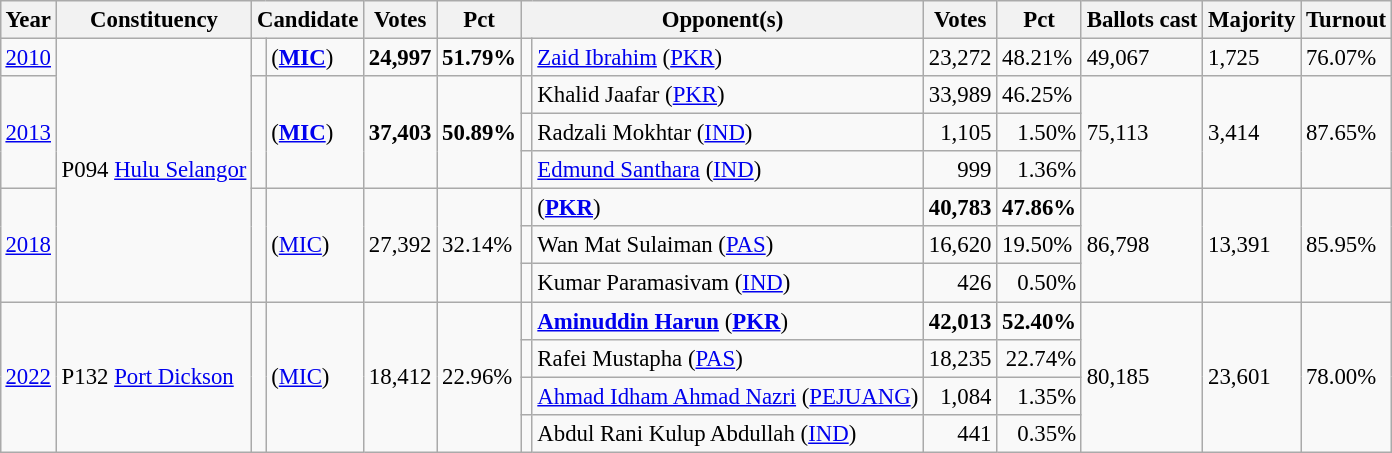<table class="wikitable" style="margin:0.5em ; font-size:95%">
<tr>
<th>Year</th>
<th>Constituency</th>
<th colspan=2>Candidate</th>
<th>Votes</th>
<th>Pct</th>
<th colspan=2>Opponent(s)</th>
<th>Votes</th>
<th>Pct</th>
<th>Ballots cast</th>
<th>Majority</th>
<th>Turnout</th>
</tr>
<tr>
<td><a href='#'>2010</a></td>
<td rowspan="7">P094 <a href='#'>Hulu Selangor</a></td>
<td></td>
<td> (<a href='#'><strong>MIC</strong></a>)</td>
<td align="right"><strong>24,997</strong></td>
<td><strong>51.79%</strong></td>
<td></td>
<td><a href='#'>Zaid Ibrahim</a> (<a href='#'>PKR</a>)</td>
<td align="right">23,272</td>
<td>48.21%</td>
<td>49,067</td>
<td>1,725</td>
<td>76.07%</td>
</tr>
<tr>
<td rowspan=3><a href='#'>2013</a></td>
<td rowspan=3 ></td>
<td rowspan=3> (<a href='#'><strong>MIC</strong></a>)</td>
<td rowspan=3 align="right"><strong>37,403</strong></td>
<td rowspan=3><strong>50.89%</strong></td>
<td></td>
<td>Khalid Jaafar (<a href='#'>PKR</a>)</td>
<td align="right">33,989</td>
<td>46.25%</td>
<td rowspan=3>75,113</td>
<td rowspan=3>3,414</td>
<td rowspan=3>87.65%</td>
</tr>
<tr>
<td></td>
<td>Radzali Mokhtar (<a href='#'>IND</a>)</td>
<td align="right">1,105</td>
<td align=right>1.50%</td>
</tr>
<tr>
<td></td>
<td><a href='#'>Edmund Santhara</a> (<a href='#'>IND</a>)</td>
<td align="right">999</td>
<td align=right>1.36%</td>
</tr>
<tr>
<td rowspan=3><a href='#'>2018</a></td>
<td rowspan=3 ></td>
<td rowspan=3> (<a href='#'>MIC</a>)</td>
<td rowspan=3 align="right">27,392</td>
<td rowspan=3>32.14%</td>
<td></td>
<td> (<a href='#'><strong>PKR</strong></a>)</td>
<td align="right"><strong>40,783</strong></td>
<td><strong>47.86%</strong></td>
<td rowspan=3>86,798</td>
<td rowspan=3>13,391</td>
<td rowspan=3>85.95%</td>
</tr>
<tr>
<td></td>
<td>Wan Mat Sulaiman (<a href='#'>PAS</a>)</td>
<td align="right">16,620</td>
<td>19.50%</td>
</tr>
<tr>
<td></td>
<td>Kumar Paramasivam (<a href='#'>IND</a>)</td>
<td align="right">426</td>
<td align=right>0.50%</td>
</tr>
<tr>
<td rowspan="4"><a href='#'>2022</a></td>
<td rowspan="4">P132 <a href='#'>Port Dickson</a></td>
<td rowspan="4" ></td>
<td rowspan="4"> (<a href='#'>MIC</a>)</td>
<td rowspan="4" align="right">18,412</td>
<td rowspan="4">22.96%</td>
<td></td>
<td><strong><a href='#'>Aminuddin Harun</a></strong> (<a href='#'><strong>PKR</strong></a>)</td>
<td align="right"><strong>42,013</strong></td>
<td><strong>52.40%</strong></td>
<td rowspan="4">80,185</td>
<td rowspan="4">23,601</td>
<td rowspan="4">78.00%</td>
</tr>
<tr>
<td bgcolor=></td>
<td>Rafei Mustapha (<a href='#'>PAS</a>)</td>
<td>18,235</td>
<td align="right">22.74%</td>
</tr>
<tr>
<td bgcolor=></td>
<td><a href='#'>Ahmad Idham Ahmad Nazri</a> (<a href='#'>PEJUANG</a>)</td>
<td align=right>1,084</td>
<td align="right">1.35%</td>
</tr>
<tr>
<td></td>
<td>Abdul Rani Kulup Abdullah  (<a href='#'>IND</a>)</td>
<td align=right>441</td>
<td align="right">0.35%</td>
</tr>
</table>
